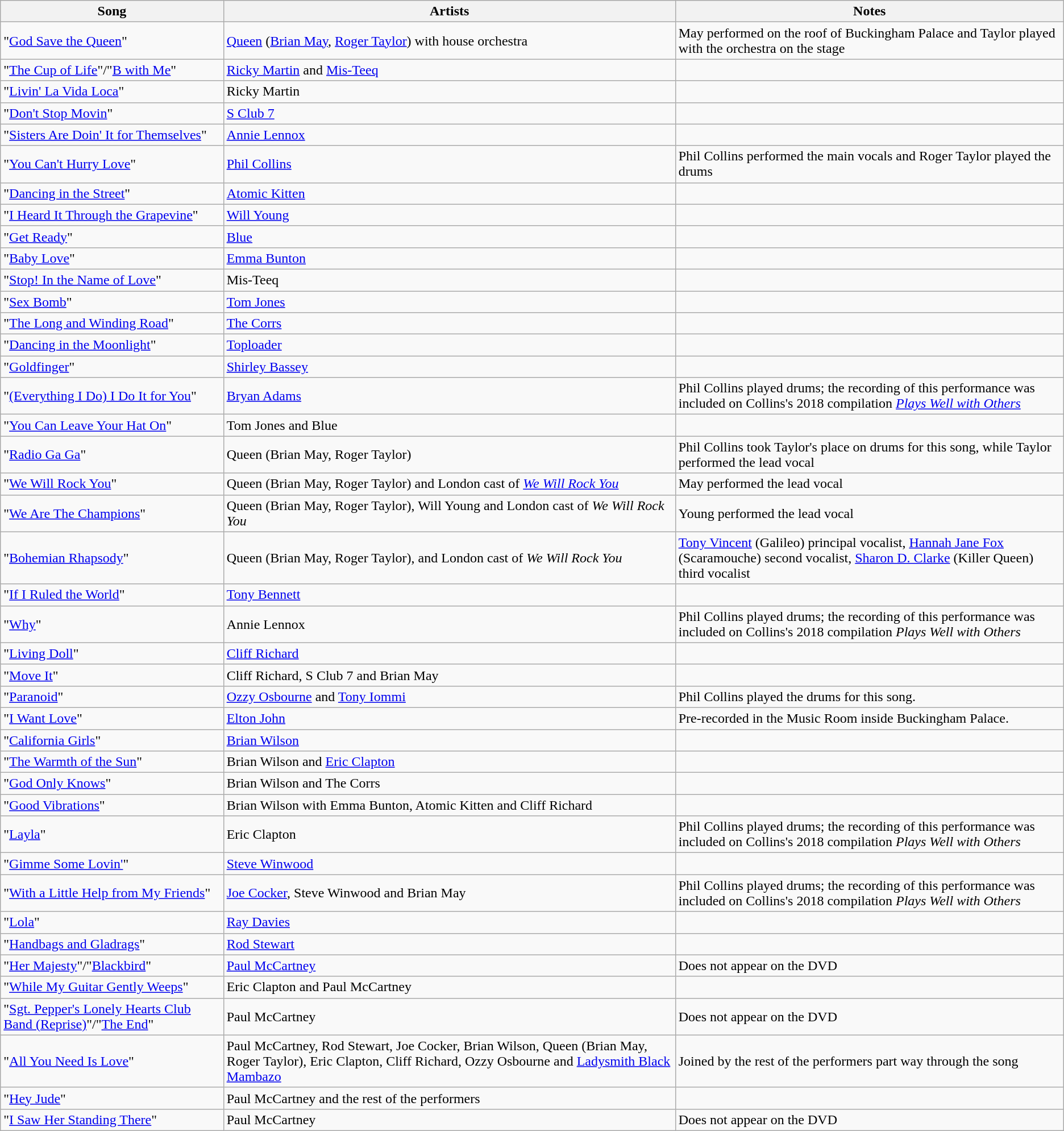<table class="wikitable">
<tr>
<th>Song</th>
<th>Artists</th>
<th>Notes</th>
</tr>
<tr>
<td>"<a href='#'>God Save the Queen</a>"</td>
<td><a href='#'>Queen</a> (<a href='#'>Brian May</a>, <a href='#'>Roger Taylor</a>) with house orchestra</td>
<td>May performed on the roof of Buckingham Palace and Taylor played with the orchestra on the stage</td>
</tr>
<tr>
<td>"<a href='#'>The Cup of Life</a>"/"<a href='#'>B with Me</a>"</td>
<td><a href='#'>Ricky Martin</a> and <a href='#'>Mis-Teeq</a></td>
<td></td>
</tr>
<tr>
<td>"<a href='#'>Livin' La Vida Loca</a>"</td>
<td>Ricky Martin</td>
<td></td>
</tr>
<tr>
<td>"<a href='#'>Don't Stop Movin</a>"</td>
<td><a href='#'>S Club 7</a></td>
<td></td>
</tr>
<tr>
<td>"<a href='#'>Sisters Are Doin' It for Themselves</a>"</td>
<td><a href='#'>Annie Lennox</a></td>
<td></td>
</tr>
<tr>
<td>"<a href='#'>You Can't Hurry Love</a>"</td>
<td><a href='#'>Phil Collins</a></td>
<td>Phil Collins performed the main vocals and Roger Taylor played the drums</td>
</tr>
<tr>
<td>"<a href='#'>Dancing in the Street</a>"</td>
<td><a href='#'>Atomic Kitten</a></td>
<td></td>
</tr>
<tr>
<td>"<a href='#'>I Heard It Through the Grapevine</a>"</td>
<td><a href='#'>Will Young</a></td>
<td></td>
</tr>
<tr>
<td>"<a href='#'>Get Ready</a>"</td>
<td><a href='#'>Blue</a></td>
<td></td>
</tr>
<tr>
<td>"<a href='#'>Baby Love</a>"</td>
<td><a href='#'>Emma Bunton</a></td>
<td></td>
</tr>
<tr>
<td>"<a href='#'>Stop! In the Name of Love</a>"</td>
<td>Mis-Teeq</td>
<td></td>
</tr>
<tr>
<td>"<a href='#'>Sex Bomb</a>"</td>
<td><a href='#'>Tom Jones</a></td>
<td></td>
</tr>
<tr>
<td>"<a href='#'>The Long and Winding Road</a>"</td>
<td><a href='#'>The Corrs</a></td>
<td></td>
</tr>
<tr>
<td>"<a href='#'>Dancing in the Moonlight</a>"</td>
<td><a href='#'>Toploader</a></td>
<td></td>
</tr>
<tr>
<td>"<a href='#'>Goldfinger</a>"</td>
<td><a href='#'>Shirley Bassey</a></td>
<td></td>
</tr>
<tr>
<td>"<a href='#'>(Everything I Do) I Do It for You</a>"</td>
<td><a href='#'>Bryan Adams</a></td>
<td>Phil Collins played drums; the recording of this performance was included on Collins's 2018 compilation <em><a href='#'>Plays Well with Others</a></em></td>
</tr>
<tr>
<td>"<a href='#'>You Can Leave Your Hat On</a>"</td>
<td>Tom Jones and Blue</td>
<td></td>
</tr>
<tr>
<td>"<a href='#'>Radio Ga Ga</a>"</td>
<td>Queen (Brian May, Roger Taylor)</td>
<td>Phil Collins took Taylor's place on drums for this song, while Taylor performed the lead vocal</td>
</tr>
<tr>
<td>"<a href='#'>We Will Rock You</a>"</td>
<td>Queen (Brian May, Roger Taylor) and London cast of <a href='#'><em>We Will Rock You</em></a></td>
<td>May performed the lead vocal</td>
</tr>
<tr>
<td>"<a href='#'>We Are The Champions</a>"</td>
<td>Queen (Brian May, Roger Taylor), Will Young and London cast of <em>We Will Rock You</em></td>
<td>Young performed the lead vocal</td>
</tr>
<tr>
<td>"<a href='#'>Bohemian Rhapsody</a>"</td>
<td>Queen (Brian May, Roger Taylor), and London cast of <em>We Will Rock You</em></td>
<td><a href='#'>Tony Vincent</a> (Galileo) principal vocalist, <a href='#'>Hannah Jane Fox</a> (Scaramouche) second vocalist, <a href='#'>Sharon D. Clarke</a> (Killer Queen) third vocalist</td>
</tr>
<tr>
<td>"<a href='#'>If I Ruled the World</a>"</td>
<td><a href='#'>Tony Bennett</a></td>
<td></td>
</tr>
<tr>
<td>"<a href='#'>Why</a>"</td>
<td>Annie Lennox</td>
<td>Phil Collins played drums; the recording of this performance was included on Collins's 2018 compilation <em>Plays Well with Others</em></td>
</tr>
<tr>
<td>"<a href='#'>Living Doll</a>"</td>
<td><a href='#'>Cliff Richard</a></td>
<td></td>
</tr>
<tr>
<td>"<a href='#'>Move It</a>"</td>
<td>Cliff Richard, S Club 7 and Brian May</td>
<td></td>
</tr>
<tr>
<td>"<a href='#'>Paranoid</a>"</td>
<td><a href='#'>Ozzy Osbourne</a> and <a href='#'>Tony Iommi</a></td>
<td>Phil Collins played the drums for this song.</td>
</tr>
<tr>
<td>"<a href='#'>I Want Love</a>"</td>
<td><a href='#'>Elton John</a></td>
<td>Pre-recorded in the Music Room inside Buckingham Palace.</td>
</tr>
<tr>
<td>"<a href='#'>California Girls</a>"</td>
<td><a href='#'>Brian Wilson</a></td>
<td></td>
</tr>
<tr>
<td>"<a href='#'>The Warmth of the Sun</a>"</td>
<td>Brian Wilson and <a href='#'>Eric Clapton</a></td>
<td></td>
</tr>
<tr>
<td>"<a href='#'>God Only Knows</a>"</td>
<td>Brian Wilson and The Corrs</td>
<td></td>
</tr>
<tr>
<td>"<a href='#'>Good Vibrations</a>"</td>
<td>Brian Wilson with Emma Bunton, Atomic Kitten and Cliff Richard</td>
<td></td>
</tr>
<tr>
<td>"<a href='#'>Layla</a>"</td>
<td>Eric Clapton</td>
<td>Phil Collins played drums; the recording of this performance was included on Collins's 2018 compilation <em>Plays Well with Others</em></td>
</tr>
<tr>
<td>"<a href='#'>Gimme Some Lovin'</a>"</td>
<td><a href='#'>Steve Winwood</a></td>
<td></td>
</tr>
<tr>
<td>"<a href='#'>With a Little Help from My Friends</a>"</td>
<td><a href='#'>Joe Cocker</a>, Steve Winwood and Brian May</td>
<td>Phil Collins played drums; the recording of this performance was included on Collins's 2018 compilation <em>Plays Well with Others</em></td>
</tr>
<tr>
<td>"<a href='#'>Lola</a>"</td>
<td><a href='#'>Ray Davies</a></td>
<td></td>
</tr>
<tr>
<td>"<a href='#'>Handbags and Gladrags</a>"</td>
<td><a href='#'>Rod Stewart</a></td>
<td></td>
</tr>
<tr>
<td>"<a href='#'>Her Majesty</a>"/"<a href='#'>Blackbird</a>"</td>
<td><a href='#'>Paul McCartney</a></td>
<td>Does not appear on the DVD</td>
</tr>
<tr>
<td>"<a href='#'>While My Guitar Gently Weeps</a>"</td>
<td>Eric Clapton and Paul McCartney</td>
<td></td>
</tr>
<tr>
<td>"<a href='#'>Sgt. Pepper's Lonely Hearts Club Band (Reprise)</a>"/"<a href='#'>The End</a>"</td>
<td>Paul McCartney</td>
<td>Does not appear on the DVD</td>
</tr>
<tr>
<td>"<a href='#'>All You Need Is Love</a>"</td>
<td>Paul McCartney, Rod Stewart, Joe Cocker, Brian Wilson, Queen (Brian May, Roger Taylor), Eric Clapton, Cliff Richard, Ozzy Osbourne and <a href='#'>Ladysmith Black Mambazo</a></td>
<td>Joined by the rest of the performers part way through the song</td>
</tr>
<tr>
<td>"<a href='#'>Hey Jude</a>"</td>
<td>Paul McCartney and the rest of the performers</td>
<td></td>
</tr>
<tr>
<td>"<a href='#'>I Saw Her Standing There</a>"</td>
<td>Paul McCartney</td>
<td>Does not appear on the DVD</td>
</tr>
</table>
